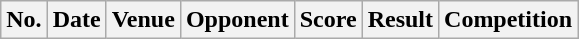<table class="wikitable sortable">
<tr>
<th scope="col">No.</th>
<th scope="col">Date</th>
<th scope="col">Venue</th>
<th scope="col">Opponent</th>
<th scope="col">Score</th>
<th scope="col">Result</th>
<th scope="col">Competition<br>



























</th>
</tr>
</table>
